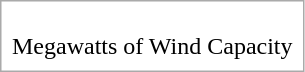<table style="border:solid 1px #aaa;" cellpadding="7" cellspacing="0" class="floatleft">
<tr>
<td></td>
</tr>
<tr>
<td>Megawatts of Wind Capacity </td>
</tr>
</table>
